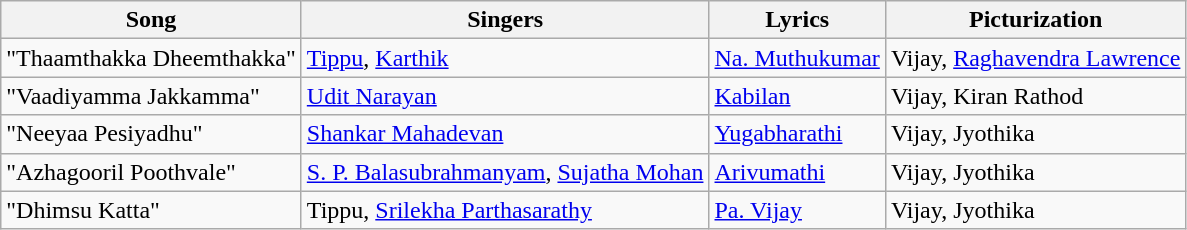<table class="wikitable">
<tr>
<th>Song</th>
<th>Singers</th>
<th>Lyrics</th>
<th>Picturization</th>
</tr>
<tr>
<td>"Thaamthakka Dheemthakka"</td>
<td><a href='#'>Tippu</a>, <a href='#'>Karthik</a></td>
<td><a href='#'>Na. Muthukumar</a></td>
<td>Vijay, <a href='#'>Raghavendra Lawrence</a></td>
</tr>
<tr>
<td>"Vaadiyamma Jakkamma"</td>
<td><a href='#'>Udit Narayan</a></td>
<td><a href='#'>Kabilan</a></td>
<td>Vijay, Kiran Rathod</td>
</tr>
<tr>
<td>"Neeyaa Pesiyadhu"</td>
<td><a href='#'>Shankar Mahadevan</a></td>
<td><a href='#'>Yugabharathi</a></td>
<td>Vijay, Jyothika</td>
</tr>
<tr>
<td>"Azhagooril Poothvale"</td>
<td><a href='#'>S. P. Balasubrahmanyam</a>, <a href='#'>Sujatha Mohan</a></td>
<td><a href='#'>Arivumathi</a></td>
<td>Vijay, Jyothika</td>
</tr>
<tr>
<td>"Dhimsu Katta"</td>
<td>Tippu, <a href='#'>Srilekha Parthasarathy</a></td>
<td><a href='#'>Pa. Vijay</a></td>
<td>Vijay, Jyothika</td>
</tr>
</table>
